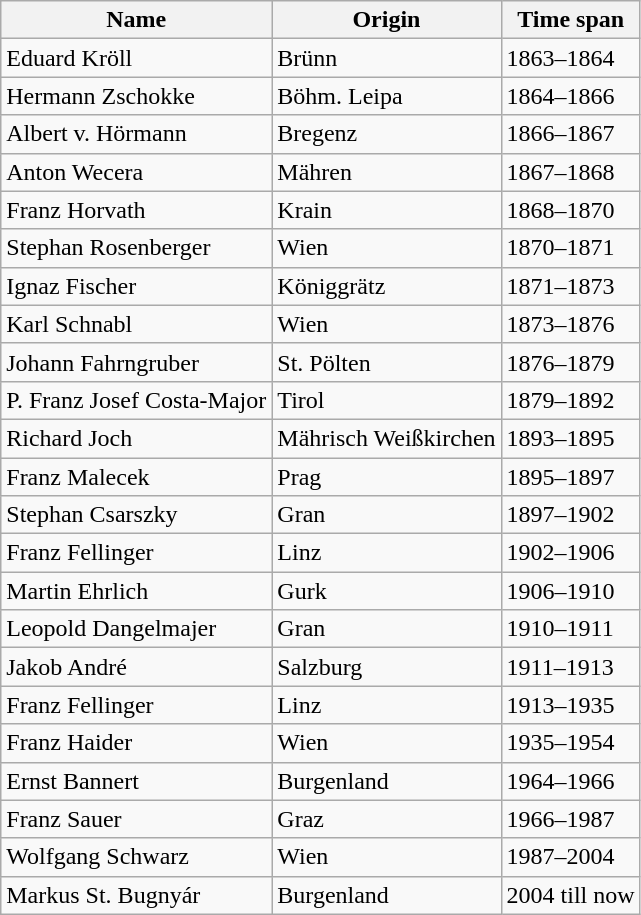<table class="wikitable">
<tr>
<th>Name</th>
<th>Origin</th>
<th>Time span</th>
</tr>
<tr>
<td>Eduard Kröll</td>
<td>Brünn</td>
<td>1863–1864</td>
</tr>
<tr>
<td>Hermann Zschokke</td>
<td>Böhm. Leipa</td>
<td>1864–1866</td>
</tr>
<tr>
<td>Albert v. Hörmann</td>
<td>Bregenz</td>
<td>1866–1867</td>
</tr>
<tr>
<td>Anton Wecera</td>
<td>Mähren</td>
<td>1867–1868</td>
</tr>
<tr>
<td>Franz Horvath</td>
<td>Krain</td>
<td>1868–1870</td>
</tr>
<tr>
<td>Stephan Rosenberger</td>
<td>Wien</td>
<td>1870–1871</td>
</tr>
<tr>
<td>Ignaz Fischer</td>
<td>Königgrätz</td>
<td>1871–1873</td>
</tr>
<tr>
<td>Karl Schnabl</td>
<td>Wien</td>
<td>1873–1876</td>
</tr>
<tr>
<td>Johann Fahrngruber</td>
<td>St. Pölten</td>
<td>1876–1879</td>
</tr>
<tr>
<td>P. Franz Josef Costa-Major</td>
<td>Tirol</td>
<td>1879–1892</td>
</tr>
<tr>
<td>Richard Joch</td>
<td>Mährisch Weißkirchen</td>
<td>1893–1895</td>
</tr>
<tr>
<td>Franz Malecek</td>
<td>Prag</td>
<td>1895–1897</td>
</tr>
<tr>
<td>Stephan Csarszky</td>
<td>Gran</td>
<td>1897–1902</td>
</tr>
<tr>
<td>Franz Fellinger</td>
<td>Linz</td>
<td>1902–1906</td>
</tr>
<tr>
<td>Martin Ehrlich</td>
<td>Gurk</td>
<td>1906–1910</td>
</tr>
<tr>
<td>Leopold Dangelmajer</td>
<td>Gran</td>
<td>1910–1911</td>
</tr>
<tr>
<td>Jakob André</td>
<td>Salzburg</td>
<td>1911–1913</td>
</tr>
<tr>
<td>Franz Fellinger</td>
<td>Linz</td>
<td>1913–1935</td>
</tr>
<tr>
<td>Franz Haider</td>
<td>Wien</td>
<td>1935–1954</td>
</tr>
<tr>
<td>Ernst Bannert</td>
<td>Burgenland</td>
<td>1964–1966</td>
</tr>
<tr>
<td>Franz Sauer</td>
<td>Graz</td>
<td>1966–1987</td>
</tr>
<tr>
<td>Wolfgang Schwarz</td>
<td>Wien</td>
<td>1987–2004</td>
</tr>
<tr>
<td>Markus St. Bugnyár</td>
<td>Burgenland</td>
<td>2004 till now</td>
</tr>
</table>
